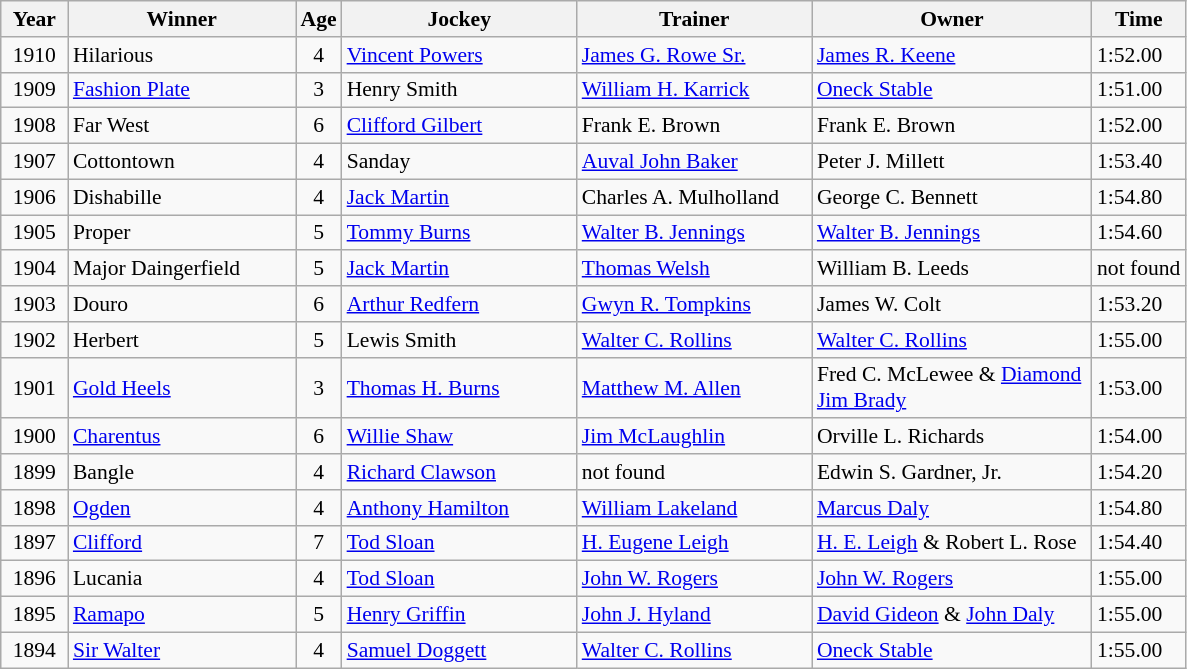<table class="wikitable sortable" style="font-size:90%">
<tr>
<th style="width:38px">Year<br></th>
<th style="width:145px">Winner<br></th>
<th>Age<br></th>
<th style="width:150px">Jockey<br></th>
<th style="width:150px">Trainer<br></th>
<th style="width:180px">Owner<br></th>
<th>Time</th>
</tr>
<tr>
<td align=center>1910</td>
<td>Hilarious</td>
<td align=center>4</td>
<td><a href='#'>Vincent Powers</a></td>
<td><a href='#'>James G. Rowe Sr.</a></td>
<td><a href='#'>James R. Keene</a></td>
<td>1:52.00</td>
</tr>
<tr>
<td align=center>1909</td>
<td><a href='#'>Fashion Plate</a></td>
<td align=center>3</td>
<td>Henry Smith</td>
<td><a href='#'>William H. Karrick</a></td>
<td><a href='#'>Oneck Stable</a></td>
<td>1:51.00</td>
</tr>
<tr>
<td align=center>1908</td>
<td>Far West</td>
<td align=center>6</td>
<td><a href='#'>Clifford Gilbert</a></td>
<td>Frank E. Brown</td>
<td>Frank E. Brown</td>
<td>1:52.00</td>
</tr>
<tr>
<td align=center>1907</td>
<td>Cottontown</td>
<td align=center>4</td>
<td>Sanday</td>
<td><a href='#'>Auval John Baker</a></td>
<td>Peter J. Millett</td>
<td>1:53.40</td>
</tr>
<tr>
<td align=center>1906</td>
<td>Dishabille</td>
<td align=center>4</td>
<td><a href='#'>Jack Martin</a></td>
<td>Charles A. Mulholland</td>
<td>George C. Bennett</td>
<td>1:54.80</td>
</tr>
<tr>
<td align=center>1905</td>
<td>Proper</td>
<td align=center>5</td>
<td><a href='#'>Tommy Burns</a></td>
<td><a href='#'>Walter B. Jennings</a></td>
<td><a href='#'>Walter B. Jennings</a></td>
<td>1:54.60</td>
</tr>
<tr>
<td align=center>1904</td>
<td>Major Daingerfield</td>
<td align=center>5</td>
<td><a href='#'>Jack Martin</a></td>
<td><a href='#'>Thomas Welsh</a></td>
<td>William B. Leeds</td>
<td><span>not found</span></td>
</tr>
<tr>
<td align=center>1903</td>
<td>Douro</td>
<td align=center>6</td>
<td><a href='#'>Arthur Redfern</a></td>
<td><a href='#'>Gwyn R. Tompkins</a></td>
<td>James W. Colt</td>
<td>1:53.20</td>
</tr>
<tr>
<td align=center>1902</td>
<td>Herbert</td>
<td align=center>5</td>
<td>Lewis Smith</td>
<td><a href='#'>Walter C. Rollins</a></td>
<td><a href='#'>Walter C. Rollins</a></td>
<td>1:55.00</td>
</tr>
<tr>
<td align=center>1901</td>
<td><a href='#'>Gold Heels</a></td>
<td align=center>3</td>
<td><a href='#'>Thomas H. Burns</a></td>
<td><a href='#'>Matthew M. Allen</a></td>
<td>Fred C. McLewee & <a href='#'>Diamond Jim Brady</a></td>
<td>1:53.00</td>
</tr>
<tr>
<td align=center>1900</td>
<td><a href='#'>Charentus</a></td>
<td align=center>6</td>
<td><a href='#'>Willie Shaw</a></td>
<td><a href='#'>Jim McLaughlin</a></td>
<td>Orville L. Richards</td>
<td>1:54.00</td>
</tr>
<tr>
<td align=center>1899</td>
<td>Bangle</td>
<td align=center>4</td>
<td><a href='#'>Richard Clawson</a></td>
<td>not found</td>
<td>Edwin S. Gardner, Jr.</td>
<td>1:54.20</td>
</tr>
<tr>
<td align=center>1898</td>
<td><a href='#'>Ogden</a></td>
<td align=center>4</td>
<td><a href='#'>Anthony Hamilton</a></td>
<td><a href='#'>William Lakeland</a></td>
<td><a href='#'>Marcus Daly</a></td>
<td>1:54.80</td>
</tr>
<tr>
<td align=center>1897</td>
<td><a href='#'>Clifford</a></td>
<td align=center>7</td>
<td><a href='#'>Tod Sloan</a></td>
<td><a href='#'>H. Eugene Leigh</a></td>
<td><a href='#'>H. E. Leigh</a> & Robert L. Rose</td>
<td>1:54.40</td>
</tr>
<tr>
<td align=center>1896</td>
<td>Lucania</td>
<td align=center>4</td>
<td><a href='#'>Tod Sloan</a></td>
<td><a href='#'>John W. Rogers</a></td>
<td><a href='#'>John W. Rogers</a></td>
<td>1:55.00</td>
</tr>
<tr>
<td align=center>1895</td>
<td><a href='#'>Ramapo</a></td>
<td align=center>5</td>
<td><a href='#'>Henry Griffin</a></td>
<td><a href='#'>John J. Hyland</a></td>
<td><a href='#'>David Gideon</a> & <a href='#'>John Daly</a></td>
<td>1:55.00</td>
</tr>
<tr>
<td align=center>1894</td>
<td><a href='#'>Sir Walter</a></td>
<td align=center>4</td>
<td><a href='#'>Samuel Doggett</a></td>
<td><a href='#'>Walter C. Rollins</a></td>
<td><a href='#'>Oneck Stable</a></td>
<td>1:55.00</td>
</tr>
</table>
